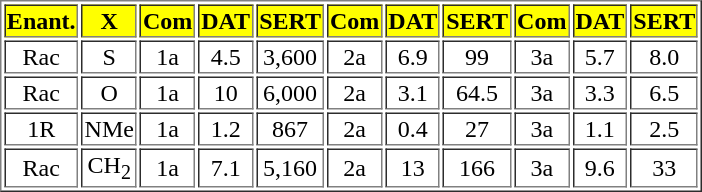<table border= "1" align="center">
<tr cellspacing="2" bgcolor="yellow">
<th>Enant.</th>
<th>X</th>
<th>Com</th>
<th>DAT</th>
<th>SERT</th>
<th>Com</th>
<th>DAT</th>
<th>SERT</th>
<th>Com</th>
<th>DAT</th>
<th>SERT</th>
</tr>
<tr align="center">
<td>Rac</td>
<td>S</td>
<td>1a</td>
<td>4.5</td>
<td>3,600</td>
<td>2a</td>
<td>6.9</td>
<td>99</td>
<td>3a</td>
<td>5.7</td>
<td>8.0</td>
</tr>
<tr align="center">
<td>Rac</td>
<td>O</td>
<td>1a</td>
<td>10</td>
<td>6,000</td>
<td>2a</td>
<td>3.1</td>
<td>64.5</td>
<td>3a</td>
<td>3.3</td>
<td>6.5</td>
</tr>
<tr align="center">
<td>1R</td>
<td>NMe</td>
<td>1a</td>
<td>1.2</td>
<td>867</td>
<td>2a</td>
<td>0.4</td>
<td>27</td>
<td>3a</td>
<td>1.1</td>
<td>2.5</td>
</tr>
<tr align="center">
<td>Rac</td>
<td>CH<sub>2</sub></td>
<td>1a</td>
<td>7.1</td>
<td>5,160</td>
<td>2a</td>
<td>13</td>
<td>166</td>
<td>3a</td>
<td>9.6</td>
<td>33</td>
</tr>
</table>
